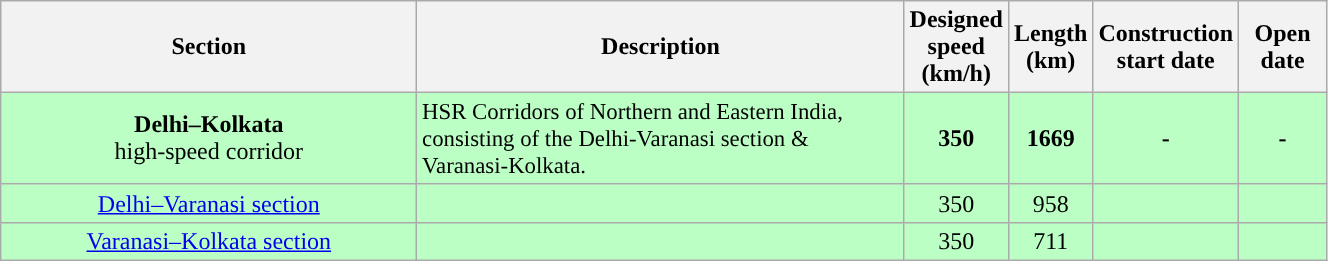<table class="wikitable sortable" width=70% style="font-size:100%;text-align: center;">
<tr>
<th width="270">Section</th>
<th>Description</th>
<th>Designed <br> speed <br> (km/h) <br></th>
<th>Length <br> (km) <br></th>
<th>Construction <br> start date <br></th>
<th>Open date <br></th>
</tr>
<tr style="background:#bcffc5;">
<td style="font-size:100%;"><strong>Delhi–Kolkata</strong> <br> high-speed corridor</td>
<td style="font-size:95%; text-align:left">HSR Corridors of Northern and Eastern India, consisting of the Delhi-Varanasi section & Varanasi-Kolkata.</td>
<td><strong>350</strong></td>
<td><strong>1669</strong></td>
<td><strong>-</strong></td>
<td><strong>-</strong></td>
</tr>
<tr style="background:#bcffc5;">
<td><a href='#'>Delhi–Varanasi section</a></td>
<td style="font-size:95%; text-align:left"></td>
<td>350</td>
<td>958</td>
<td></td>
<td></td>
</tr>
<tr style="background:#bcffc5;">
<td><a href='#'>Varanasi–Kolkata section</a></td>
<td style="font-size:95%; text-align:left"></td>
<td>350</td>
<td>711</td>
<td></td>
<td></td>
</tr>
</table>
